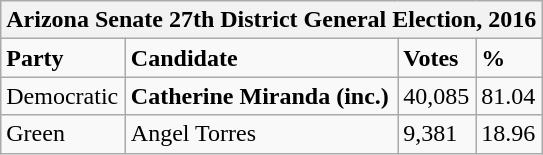<table class="wikitable">
<tr>
<th colspan="4">Arizona Senate 27th District General Election, 2016</th>
</tr>
<tr>
<td><strong>Party</strong></td>
<td><strong>Candidate</strong></td>
<td><strong>Votes</strong></td>
<td><strong>%</strong></td>
</tr>
<tr>
<td>Democratic</td>
<td><strong>Catherine Miranda (inc.)</strong></td>
<td>40,085</td>
<td>81.04</td>
</tr>
<tr>
<td>Green</td>
<td>Angel Torres</td>
<td>9,381</td>
<td>18.96</td>
</tr>
</table>
